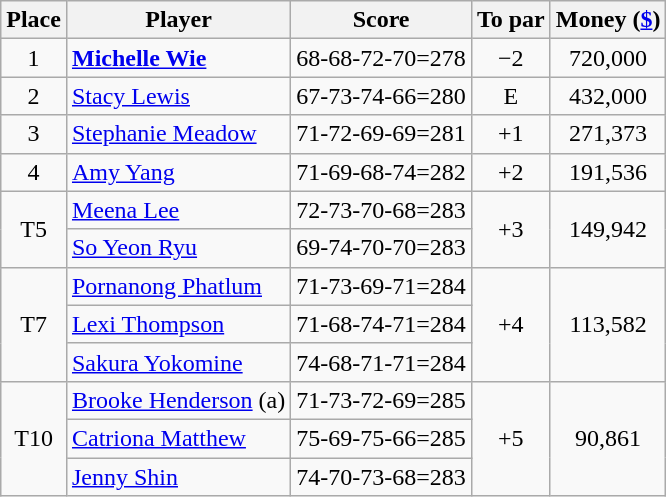<table class="wikitable">
<tr>
<th>Place</th>
<th>Player</th>
<th>Score</th>
<th>To par</th>
<th>Money (<a href='#'>$</a>)</th>
</tr>
<tr>
<td align=center>1</td>
<td> <strong><a href='#'>Michelle Wie</a></strong></td>
<td>68-68-72-70=278</td>
<td align=center>−2</td>
<td align=center>720,000</td>
</tr>
<tr>
<td align=center>2</td>
<td> <a href='#'>Stacy Lewis</a></td>
<td>67-73-74-66=280</td>
<td align=center>E</td>
<td align=center>432,000</td>
</tr>
<tr>
<td align=center>3</td>
<td> <a href='#'>Stephanie Meadow</a></td>
<td>71-72-69-69=281</td>
<td align=center>+1</td>
<td align=center>271,373</td>
</tr>
<tr>
<td align=center>4</td>
<td> <a href='#'>Amy Yang</a></td>
<td>71-69-68-74=282</td>
<td align=center>+2</td>
<td align=center>191,536</td>
</tr>
<tr>
<td rowspan=2 align=center>T5</td>
<td> <a href='#'>Meena Lee</a></td>
<td>72-73-70-68=283</td>
<td rowspan=2 align=center>+3</td>
<td rowspan=2 align=center>149,942</td>
</tr>
<tr>
<td> <a href='#'>So Yeon Ryu</a></td>
<td>69-74-70-70=283</td>
</tr>
<tr>
<td rowspan=3 align=center>T7</td>
<td> <a href='#'>Pornanong Phatlum</a></td>
<td>71-73-69-71=284</td>
<td rowspan=3 align=center>+4</td>
<td rowspan=3 align=center>113,582</td>
</tr>
<tr>
<td> <a href='#'>Lexi Thompson</a></td>
<td>71-68-74-71=284</td>
</tr>
<tr>
<td> <a href='#'>Sakura Yokomine</a></td>
<td>74-68-71-71=284</td>
</tr>
<tr>
<td rowspan=3 align=center>T10</td>
<td> <a href='#'>Brooke Henderson</a> (a)</td>
<td>71-73-72-69=285</td>
<td rowspan=3 align=center>+5</td>
<td rowspan=3 align=center>90,861</td>
</tr>
<tr>
<td> <a href='#'>Catriona Matthew</a></td>
<td>75-69-75-66=285</td>
</tr>
<tr>
<td> <a href='#'>Jenny Shin</a></td>
<td>74-70-73-68=283</td>
</tr>
</table>
